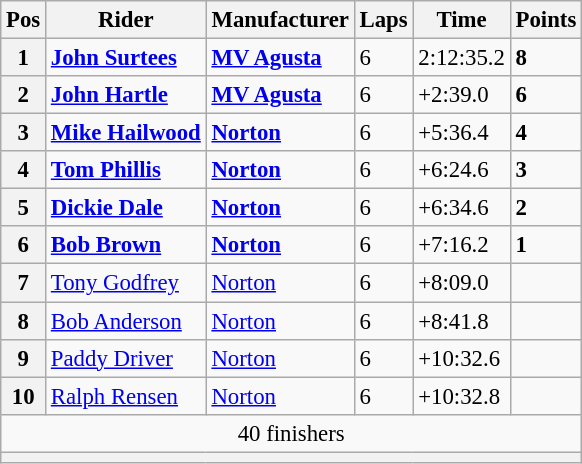<table class="wikitable" style="font-size: 95%;">
<tr>
<th>Pos</th>
<th>Rider</th>
<th>Manufacturer</th>
<th>Laps</th>
<th>Time</th>
<th>Points</th>
</tr>
<tr>
<th>1</th>
<td> <strong><a href='#'>John Surtees</a></strong></td>
<td><strong><a href='#'>MV Agusta</a></strong></td>
<td>6</td>
<td>2:12:35.2</td>
<td><strong>8</strong></td>
</tr>
<tr>
<th>2</th>
<td> <strong><a href='#'>John Hartle</a></strong></td>
<td><strong><a href='#'>MV Agusta</a></strong></td>
<td>6</td>
<td>+2:39.0</td>
<td><strong>6</strong></td>
</tr>
<tr>
<th>3</th>
<td> <strong><a href='#'>Mike Hailwood</a></strong></td>
<td><strong><a href='#'>Norton</a></strong></td>
<td>6</td>
<td>+5:36.4</td>
<td><strong>4</strong></td>
</tr>
<tr>
<th>4</th>
<td> <strong><a href='#'>Tom Phillis</a></strong></td>
<td><strong><a href='#'>Norton</a></strong></td>
<td>6</td>
<td>+6:24.6</td>
<td><strong>3</strong></td>
</tr>
<tr>
<th>5</th>
<td> <strong><a href='#'>Dickie Dale</a></strong></td>
<td><strong><a href='#'>Norton</a></strong></td>
<td>6</td>
<td>+6:34.6</td>
<td><strong>2</strong></td>
</tr>
<tr>
<th>6</th>
<td> <strong><a href='#'>Bob Brown</a></strong></td>
<td><strong><a href='#'>Norton</a></strong></td>
<td>6</td>
<td>+7:16.2</td>
<td><strong>1</strong></td>
</tr>
<tr>
<th>7</th>
<td>   <a href='#'>Tony Godfrey</a></td>
<td><a href='#'>Norton</a></td>
<td>6</td>
<td>+8:09.0</td>
<td></td>
</tr>
<tr>
<th>8</th>
<td> <a href='#'>Bob Anderson</a></td>
<td><a href='#'>Norton</a></td>
<td>6</td>
<td>+8:41.8</td>
<td></td>
</tr>
<tr>
<th>9</th>
<td> <a href='#'>Paddy Driver</a></td>
<td><a href='#'>Norton</a></td>
<td>6</td>
<td>+10:32.6</td>
<td></td>
</tr>
<tr>
<th>10</th>
<td> <a href='#'>Ralph Rensen</a></td>
<td><a href='#'>Norton</a></td>
<td>6</td>
<td>+10:32.8</td>
<td></td>
</tr>
<tr>
<td colspan=6 align=center>40 finishers</td>
</tr>
<tr>
<th colspan=6></th>
</tr>
</table>
